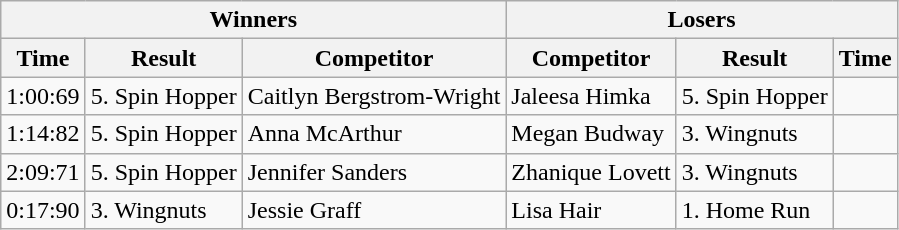<table class="wikitable sortable mw-collapsible">
<tr>
<th Colspan="3">Winners</th>
<th Colspan="3">Losers</th>
</tr>
<tr>
<th>Time</th>
<th>Result</th>
<th>Competitor</th>
<th>Competitor</th>
<th>Result</th>
<th>Time</th>
</tr>
<tr>
<td>1:00:69</td>
<td>5. Spin Hopper</td>
<td>Caitlyn Bergstrom-Wright</td>
<td>Jaleesa Himka</td>
<td>5. Spin Hopper</td>
<td></td>
</tr>
<tr>
<td>1:14:82</td>
<td>5. Spin Hopper</td>
<td>Anna McArthur</td>
<td>Megan Budway</td>
<td>3. Wingnuts</td>
<td></td>
</tr>
<tr>
<td>2:09:71</td>
<td>5. Spin Hopper</td>
<td>Jennifer Sanders</td>
<td>Zhanique Lovett</td>
<td>3. Wingnuts</td>
<td></td>
</tr>
<tr>
<td>0:17:90</td>
<td>3. Wingnuts</td>
<td>Jessie Graff</td>
<td>Lisa Hair</td>
<td>1. Home Run</td>
<td></td>
</tr>
</table>
